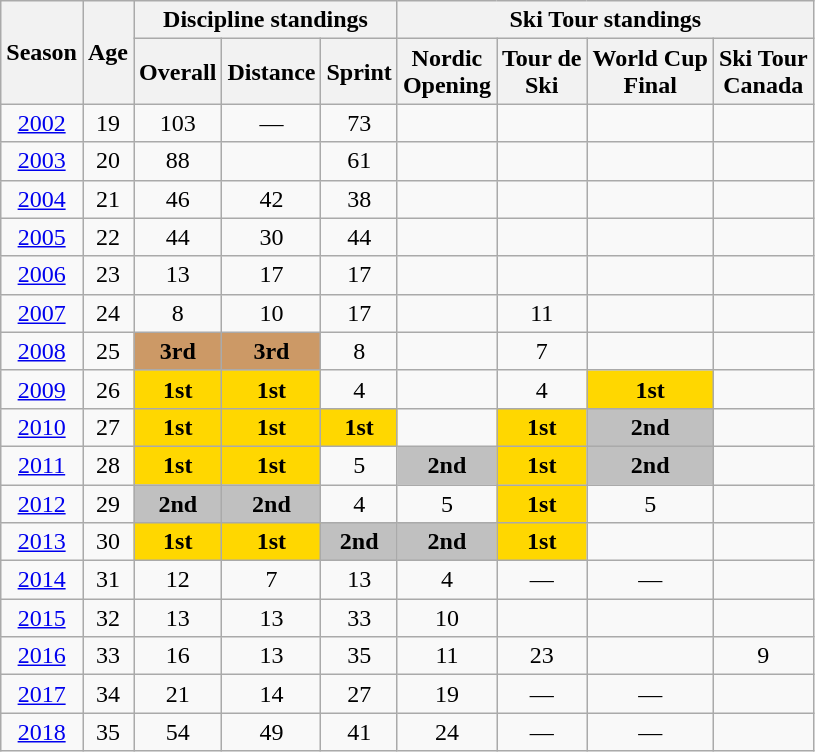<table class="wikitable" style="text-align: center;">
<tr>
<th rowspan="2" scope="col">Season</th>
<th rowspan="2" scope="col">Age</th>
<th colspan="3" scope="col">Discipline standings</th>
<th colspan="4" scope="col">Ski Tour standings</th>
</tr>
<tr>
<th scope="col">Overall</th>
<th scope="col">Distance</th>
<th scope="col">Sprint</th>
<th scope="col">Nordic<br>Opening</th>
<th scope="col">Tour de<br>Ski</th>
<th scope="col">World Cup<br>Final</th>
<th scope="col">Ski Tour<br>Canada</th>
</tr>
<tr>
<td><a href='#'>2002</a></td>
<td>19</td>
<td>103</td>
<td>—</td>
<td>73</td>
<td></td>
<td></td>
<td></td>
<td></td>
</tr>
<tr>
<td><a href='#'>2003</a></td>
<td>20</td>
<td>88</td>
<td></td>
<td>61</td>
<td></td>
<td></td>
<td></td>
<td></td>
</tr>
<tr>
<td><a href='#'>2004</a></td>
<td>21</td>
<td>46</td>
<td>42</td>
<td>38</td>
<td></td>
<td></td>
<td></td>
<td></td>
</tr>
<tr>
<td><a href='#'>2005</a></td>
<td>22</td>
<td>44</td>
<td>30</td>
<td>44</td>
<td></td>
<td></td>
<td></td>
<td></td>
</tr>
<tr>
<td><a href='#'>2006</a></td>
<td>23</td>
<td>13</td>
<td>17</td>
<td>17</td>
<td></td>
<td></td>
<td></td>
<td></td>
</tr>
<tr>
<td><a href='#'>2007</a></td>
<td>24</td>
<td>8</td>
<td>10</td>
<td>17</td>
<td></td>
<td>11</td>
<td></td>
<td></td>
</tr>
<tr>
<td><a href='#'>2008</a></td>
<td>25</td>
<td style="background-color: #C96;"><strong>3rd</strong></td>
<td style="background-color: #C96;"><strong>3rd</strong></td>
<td>8</td>
<td></td>
<td>7</td>
<td></td>
<td></td>
</tr>
<tr>
<td><a href='#'>2009</a></td>
<td>26</td>
<td style="background-color: gold;"><strong>1st</strong></td>
<td style="background-color: gold;"><strong>1st</strong></td>
<td>4</td>
<td></td>
<td>4</td>
<td style="background-color: gold;"><strong>1st</strong></td>
<td></td>
</tr>
<tr>
<td><a href='#'>2010</a></td>
<td>27</td>
<td style="background-color: gold;"><strong>1st</strong></td>
<td style="background-color: gold;"><strong>1st</strong></td>
<td style="background-color: gold;"><strong>1st</strong></td>
<td></td>
<td style="background-color: gold;"><strong>1st</strong></td>
<td style="background-color: silver;"><strong>2nd</strong></td>
<td></td>
</tr>
<tr>
<td><a href='#'>2011</a></td>
<td>28</td>
<td style="background-color: gold;"><strong>1st</strong></td>
<td style="background-color: gold;"><strong>1st</strong></td>
<td>5</td>
<td style="background-color: silver;"><strong>2nd</strong></td>
<td style="background-color: gold;"><strong>1st</strong></td>
<td style="background-color: silver;"><strong>2nd</strong></td>
<td></td>
</tr>
<tr>
<td><a href='#'>2012</a></td>
<td>29</td>
<td style="background-color: silver;"><strong>2nd</strong></td>
<td style="background-color: silver;"><strong>2nd</strong></td>
<td>4</td>
<td>5</td>
<td style="background-color: gold;"><strong>1st</strong></td>
<td>5</td>
<td></td>
</tr>
<tr>
<td><a href='#'>2013</a></td>
<td>30</td>
<td style="background-color: gold;"><strong>1st</strong></td>
<td style="background-color: gold;"><strong>1st</strong></td>
<td style="background-color: silver;"><strong>2nd</strong></td>
<td style="background-color: silver;"><strong>2nd</strong></td>
<td style="background-color: gold;"><strong>1st</strong></td>
<td></td>
<td></td>
</tr>
<tr>
<td><a href='#'>2014</a></td>
<td>31</td>
<td>12</td>
<td>7</td>
<td>13</td>
<td>4</td>
<td>—</td>
<td>—</td>
<td></td>
</tr>
<tr>
<td><a href='#'>2015</a></td>
<td>32</td>
<td>13</td>
<td>13</td>
<td>33</td>
<td>10</td>
<td></td>
<td></td>
<td></td>
</tr>
<tr>
<td><a href='#'>2016</a></td>
<td>33</td>
<td>16</td>
<td>13</td>
<td>35</td>
<td>11</td>
<td>23</td>
<td></td>
<td>9</td>
</tr>
<tr>
<td><a href='#'>2017</a></td>
<td>34</td>
<td>21</td>
<td>14</td>
<td>27</td>
<td>19</td>
<td>—</td>
<td>—</td>
<td></td>
</tr>
<tr>
<td><a href='#'>2018</a></td>
<td>35</td>
<td>54</td>
<td>49</td>
<td>41</td>
<td>24</td>
<td>—</td>
<td>—</td>
<td></td>
</tr>
</table>
